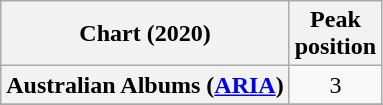<table class="wikitable sortable plainrowheaders" style="text-align:center">
<tr>
<th scope="col">Chart (2020)</th>
<th scope="col">Peak<br>position</th>
</tr>
<tr>
<th scope="row">Australian Albums (<a href='#'>ARIA</a>)</th>
<td>3</td>
</tr>
<tr>
</tr>
<tr>
</tr>
</table>
